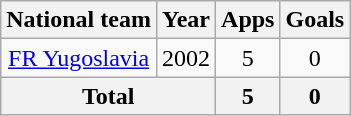<table class="wikitable" style="text-align:center">
<tr>
<th>National team</th>
<th>Year</th>
<th>Apps</th>
<th>Goals</th>
</tr>
<tr>
<td><a href='#'>FR Yugoslavia</a></td>
<td>2002</td>
<td>5</td>
<td>0</td>
</tr>
<tr>
<th colspan="2">Total</th>
<th>5</th>
<th>0</th>
</tr>
</table>
